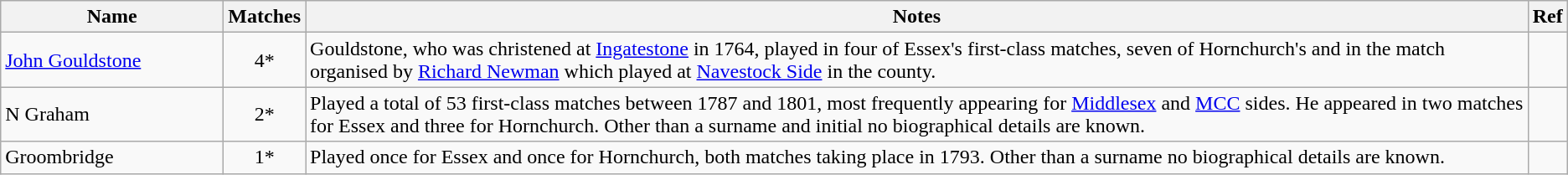<table class="wikitable">
<tr>
<th style="width:170px">Name</th>
<th>Matches</th>
<th>Notes</th>
<th>Ref</th>
</tr>
<tr>
<td><a href='#'>John Gouldstone</a></td>
<td align=center>4*</td>
<td>Gouldstone, who was christened at <a href='#'>Ingatestone</a> in 1764, played in four of Essex's first-class matches, seven of Hornchurch's and in the match organised by <a href='#'>Richard Newman</a> which played at <a href='#'>Navestock Side</a> in the county.</td>
<td></td>
</tr>
<tr>
<td>N Graham</td>
<td align=center>2*</td>
<td>Played a total of 53 first-class matches between 1787 and 1801, most frequently appearing for <a href='#'>Middlesex</a> and <a href='#'>MCC</a> sides. He appeared in two matches for Essex and three for Hornchurch. Other than a surname and initial no biographical details are known.</td>
<td></td>
</tr>
<tr>
<td>Groombridge</td>
<td align=center>1*</td>
<td>Played once for Essex and once for Hornchurch, both matches taking place in 1793. Other than a surname no biographical details are known.</td>
<td></td>
</tr>
</table>
